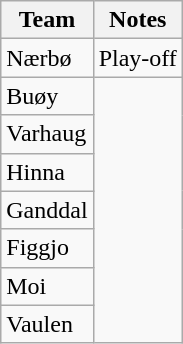<table class="wikitable">
<tr>
<th>Team</th>
<th>Notes</th>
</tr>
<tr>
<td>Nærbø</td>
<td>Play-off</td>
</tr>
<tr>
<td>Buøy</td>
</tr>
<tr>
<td>Varhaug</td>
</tr>
<tr>
<td>Hinna</td>
</tr>
<tr>
<td>Ganddal</td>
</tr>
<tr>
<td>Figgjo</td>
</tr>
<tr>
<td>Moi</td>
</tr>
<tr>
<td>Vaulen</td>
</tr>
</table>
